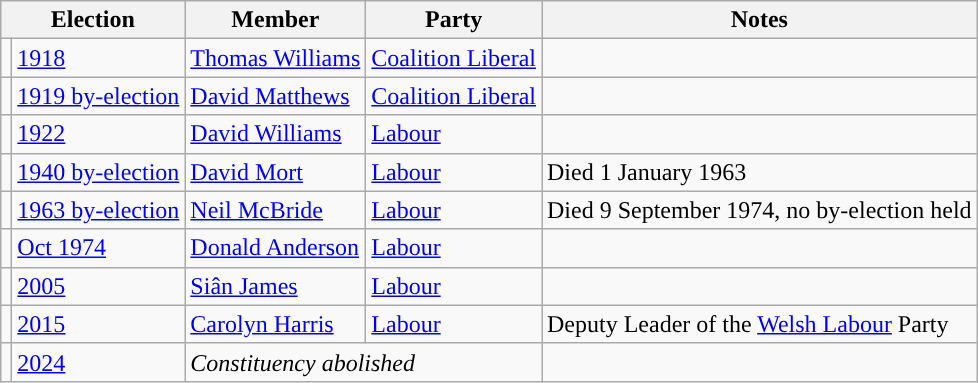<table class="wikitable">
<tr>
<th colspan="2">Election</th>
<th>Member</th>
<th>Party</th>
<th>Notes</th>
</tr>
<tr>
<td style="color:inherit;background-color: "></td>
<td><a href='#'>1918</a></td>
<td><a href='#'>Thomas Williams</a></td>
<td><a href='#'>Coalition Liberal</a></td>
<td></td>
</tr>
<tr>
<td style="color:inherit;background-color: "></td>
<td><a href='#'>1919 by-election</a></td>
<td><a href='#'>David Matthews</a></td>
<td><a href='#'>Coalition Liberal</a></td>
<td></td>
</tr>
<tr>
<td style="color:inherit;background-color: "></td>
<td><a href='#'>1922</a></td>
<td><a href='#'>David Williams</a></td>
<td><a href='#'>Labour</a></td>
<td></td>
</tr>
<tr>
<td style="color:inherit;background-color: "></td>
<td><a href='#'>1940 by-election</a></td>
<td><a href='#'>David Mort</a></td>
<td><a href='#'>Labour</a></td>
<td>Died 1 January 1963</td>
</tr>
<tr>
<td style="color:inherit;background-color: "></td>
<td><a href='#'>1963 by-election</a></td>
<td><a href='#'>Neil McBride</a></td>
<td><a href='#'>Labour</a></td>
<td>Died 9 September 1974, no by-election held</td>
</tr>
<tr>
<td style="color:inherit;background-color: "></td>
<td><a href='#'>Oct 1974</a></td>
<td><a href='#'>Donald Anderson</a></td>
<td><a href='#'>Labour</a></td>
<td></td>
</tr>
<tr>
<td style="color:inherit;background-color: "></td>
<td><a href='#'>2005</a></td>
<td><a href='#'>Siân James</a></td>
<td><a href='#'>Labour</a></td>
<td></td>
</tr>
<tr>
<td style="color:inherit;background-color: "></td>
<td><a href='#'>2015</a></td>
<td><a href='#'>Carolyn Harris</a></td>
<td><a href='#'>Labour</a></td>
<td>Deputy Leader of the <a href='#'>Welsh Labour</a> Party</td>
</tr>
<tr>
<td></td>
<td><a href='#'>2024</a></td>
<td colspan="2"><em>Constituency abolished</em></td>
</tr>
</table>
